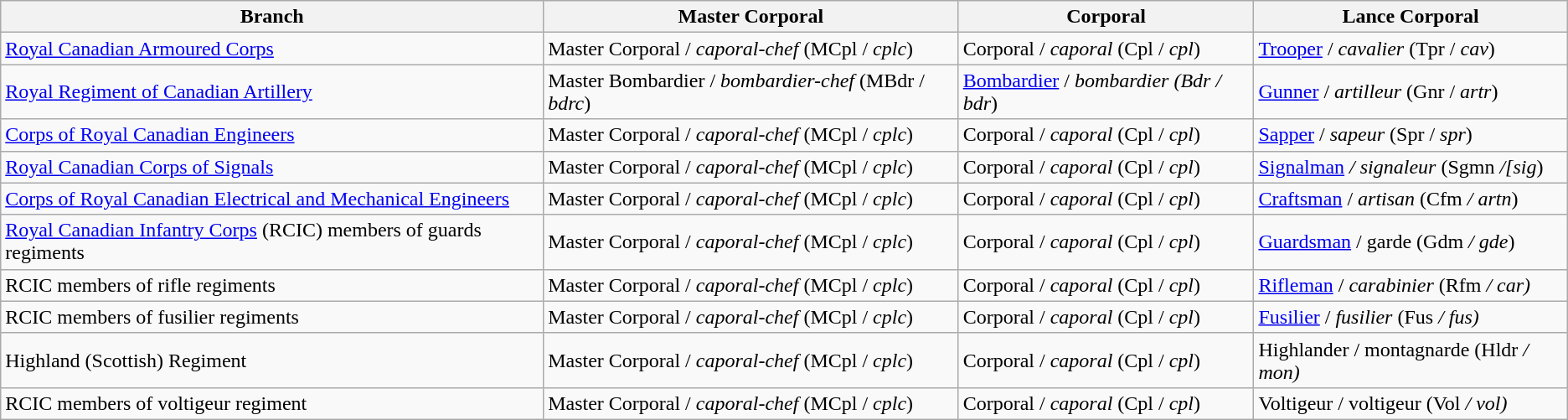<table class="wikitable">
<tr>
<th>Branch</th>
<th>Master Corporal</th>
<th>Corporal</th>
<th>Lance Corporal</th>
</tr>
<tr>
<td><a href='#'>Royal Canadian Armoured Corps</a></td>
<td>Master Corporal / <em>caporal-chef</em> (MCpl / <em>cplc</em>)</td>
<td>Corporal / <em>caporal</em> (Cpl / <em>cpl</em>)</td>
<td><a href='#'>Trooper</a> / <em>cavalier</em> (Tpr / <em>cav</em>)</td>
</tr>
<tr>
<td><a href='#'>Royal Regiment of Canadian Artillery</a></td>
<td>Master Bombardier / <em>bombardier-chef</em> (MBdr / <em>bdrc</em>)</td>
<td><a href='#'>Bombardier</a> / <em>bombardier (Bdr / bdr</em>)</td>
<td><a href='#'>Gunner</a> / <em>artilleur</em> (Gnr / <em>artr</em>)</td>
</tr>
<tr>
<td><a href='#'>Corps of Royal Canadian Engineers</a></td>
<td>Master Corporal / <em>caporal-chef</em> (MCpl / <em>cplc</em>)</td>
<td>Corporal / <em>caporal</em> (Cpl / <em>cpl</em>)</td>
<td><a href='#'>Sapper</a> / <em>sapeur</em>  (Spr / <em>spr</em>)</td>
</tr>
<tr>
<td><a href='#'>Royal Canadian Corps of Signals</a></td>
<td>Master Corporal / <em>caporal-chef</em> (MCpl / <em>cplc</em>)</td>
<td>Corporal / <em>caporal</em> (Cpl / <em>cpl</em>)</td>
<td><a href='#'>Signalman</a> <em>/ signaleur</em> (Sgmn <em>/[sig</em>)</td>
</tr>
<tr>
<td><a href='#'>Corps of Royal Canadian Electrical and Mechanical Engineers</a></td>
<td>Master Corporal / <em>caporal-chef</em> (MCpl / <em>cplc</em>)</td>
<td>Corporal / <em>caporal</em> (Cpl / <em>cpl</em>)</td>
<td><a href='#'>Craftsman</a>  /  <em>artisan</em> (Cfm <em>/ artn</em>)</td>
</tr>
<tr>
<td><a href='#'>Royal Canadian Infantry Corps</a> (RCIC) members of guards regiments</td>
<td>Master Corporal / <em>caporal-chef</em> (MCpl / <em>cplc</em>)</td>
<td>Corporal / <em>caporal</em> (Cpl / <em>cpl</em>)</td>
<td><a href='#'>Guardsman</a> / garde (Gdm <em>/  gde</em>)</td>
</tr>
<tr>
<td>RCIC members of rifle regiments</td>
<td>Master Corporal / <em>caporal-chef</em> (MCpl / <em>cplc</em>)</td>
<td>Corporal / <em>caporal</em> (Cpl / <em>cpl</em>)</td>
<td><a href='#'>Rifleman</a> / <em>carabinier</em> (Rfm <em>/ car)</em></td>
</tr>
<tr>
<td>RCIC members of fusilier regiments</td>
<td>Master Corporal / <em>caporal-chef</em> (MCpl / <em>cplc</em>)</td>
<td>Corporal / <em>caporal</em> (Cpl / <em>cpl</em>)</td>
<td><a href='#'>Fusilier</a> / <em>fusilier</em> (Fus <em>/ fus)</em></td>
</tr>
<tr>
<td>Highland (Scottish) Regiment</td>
<td>Master Corporal / <em>caporal-chef</em> (MCpl / <em>cplc</em>)</td>
<td>Corporal / <em>caporal</em> (Cpl / <em>cpl</em>)</td>
<td>Highlander / montagnarde  (Hldr <em>/ mon)</em></td>
</tr>
<tr>
<td>RCIC members of voltigeur regiment</td>
<td>Master Corporal / <em>caporal-chef</em> (MCpl / <em>cplc</em>)</td>
<td>Corporal / <em>caporal</em> (Cpl / <em>cpl</em>)</td>
<td>Voltigeur / voltigeur (Vol <em>/ vol)</em></td>
</tr>
</table>
